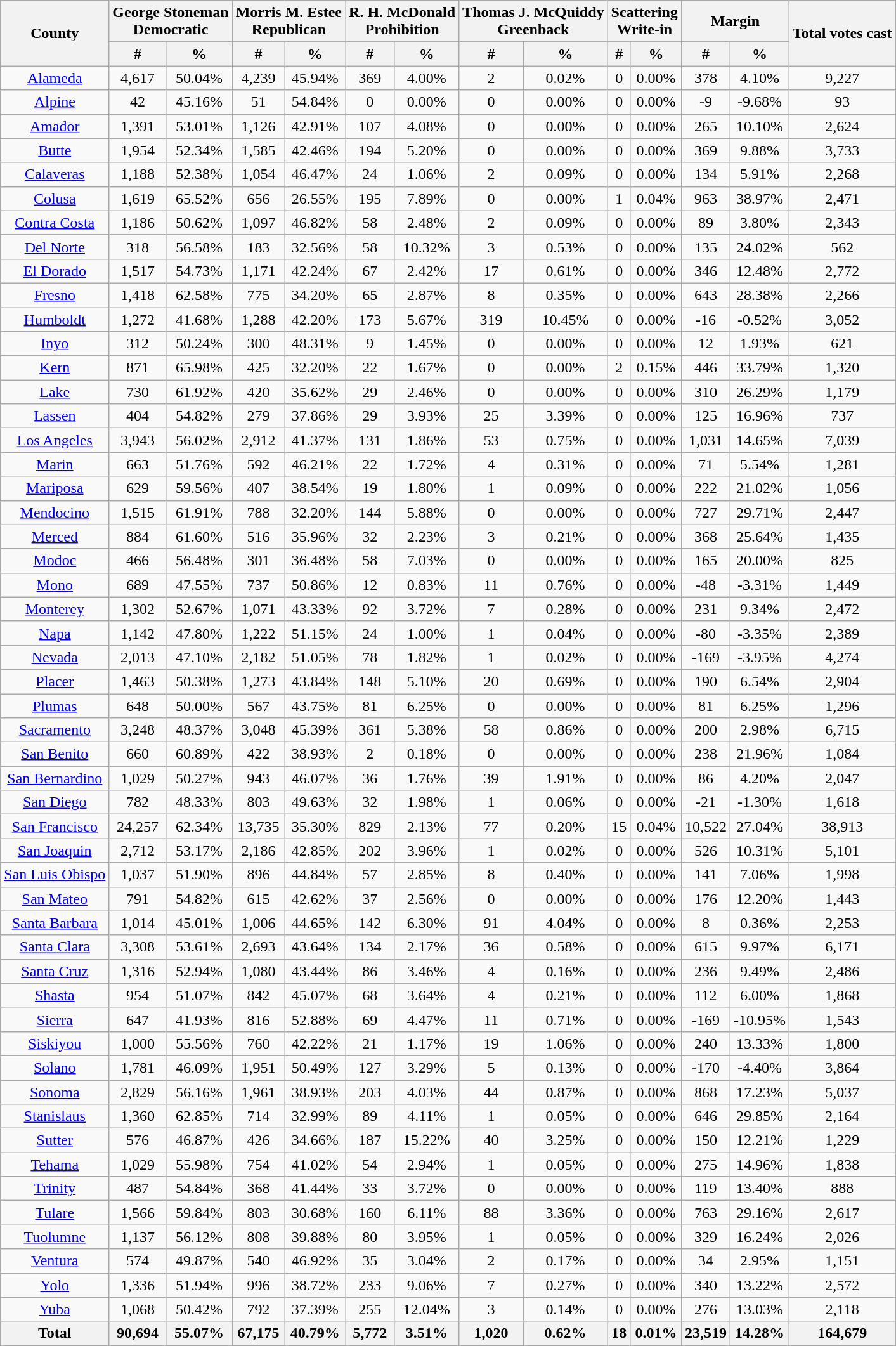<table class="wikitable sortable" style="text-align:center">
<tr>
<th rowspan="2">County</th>
<th style="text-align:center;" colspan="2">George Stoneman<br>Democratic</th>
<th style="text-align:center;" colspan="2">Morris M. Estee<br>Republican</th>
<th style="text-align:center;" colspan="2">R. H. McDonald<br>Prohibition</th>
<th style="text-align:center;" colspan="2">Thomas J. McQuiddy<br>Greenback</th>
<th style="text-align:center;" colspan="2">Scattering<br>Write-in</th>
<th style="text-align:center;" colspan="2">Margin</th>
<th style="text-align:center;" rowspan="2">Total votes cast</th>
</tr>
<tr>
<th style="text-align:center;" data-sort-type="number">#</th>
<th style="text-align:center;" data-sort-type="number">%</th>
<th style="text-align:center;" data-sort-type="number">#</th>
<th style="text-align:center;" data-sort-type="number">%</th>
<th style="text-align:center;" data-sort-type="number">#</th>
<th style="text-align:center;" data-sort-type="number">%</th>
<th style="text-align:center;" data-sort-type="number">#</th>
<th style="text-align:center;" data-sort-type="number">%</th>
<th style="text-align:center;" data-sort-type="number">#</th>
<th style="text-align:center;" data-sort-type="number">%</th>
<th style="text-align:center;" data-sort-type="number">#</th>
<th style="text-align:center;" data-sort-type="number">%</th>
</tr>
<tr style="text-align:center;">
<td><a href='#'>Alameda</a></td>
<td>4,617</td>
<td>50.04%</td>
<td>4,239</td>
<td>45.94%</td>
<td>369</td>
<td>4.00%</td>
<td>2</td>
<td>0.02%</td>
<td>0</td>
<td>0.00%</td>
<td>378</td>
<td>4.10%</td>
<td>9,227</td>
</tr>
<tr style="text-align:center;">
<td><a href='#'>Alpine</a></td>
<td>42</td>
<td>45.16%</td>
<td>51</td>
<td>54.84%</td>
<td>0</td>
<td>0.00%</td>
<td>0</td>
<td>0.00%</td>
<td>0</td>
<td>0.00%</td>
<td>-9</td>
<td>-9.68%</td>
<td>93</td>
</tr>
<tr style="text-align:center;">
<td><a href='#'>Amador</a></td>
<td>1,391</td>
<td>53.01%</td>
<td>1,126</td>
<td>42.91%</td>
<td>107</td>
<td>4.08%</td>
<td>0</td>
<td>0.00%</td>
<td>0</td>
<td>0.00%</td>
<td>265</td>
<td>10.10%</td>
<td>2,624</td>
</tr>
<tr style="text-align:center;">
<td><a href='#'>Butte</a></td>
<td>1,954</td>
<td>52.34%</td>
<td>1,585</td>
<td>42.46%</td>
<td>194</td>
<td>5.20%</td>
<td>0</td>
<td>0.00%</td>
<td>0</td>
<td>0.00%</td>
<td>369</td>
<td>9.88%</td>
<td>3,733</td>
</tr>
<tr style="text-align:center;">
<td><a href='#'>Calaveras</a></td>
<td>1,188</td>
<td>52.38%</td>
<td>1,054</td>
<td>46.47%</td>
<td>24</td>
<td>1.06%</td>
<td>2</td>
<td>0.09%</td>
<td>0</td>
<td>0.00%</td>
<td>134</td>
<td>5.91%</td>
<td>2,268</td>
</tr>
<tr style="text-align:center;">
<td><a href='#'>Colusa</a></td>
<td>1,619</td>
<td>65.52%</td>
<td>656</td>
<td>26.55%</td>
<td>195</td>
<td>7.89%</td>
<td>0</td>
<td>0.00%</td>
<td>1</td>
<td>0.04%</td>
<td>963</td>
<td>38.97%</td>
<td>2,471</td>
</tr>
<tr style="text-align:center;">
<td><a href='#'>Contra Costa</a></td>
<td>1,186</td>
<td>50.62%</td>
<td>1,097</td>
<td>46.82%</td>
<td>58</td>
<td>2.48%</td>
<td>2</td>
<td>0.09%</td>
<td>0</td>
<td>0.00%</td>
<td>89</td>
<td>3.80%</td>
<td>2,343</td>
</tr>
<tr style="text-align:center;">
<td><a href='#'>Del Norte</a></td>
<td>318</td>
<td>56.58%</td>
<td>183</td>
<td>32.56%</td>
<td>58</td>
<td>10.32%</td>
<td>3</td>
<td>0.53%</td>
<td>0</td>
<td>0.00%</td>
<td>135</td>
<td>24.02%</td>
<td>562</td>
</tr>
<tr style="text-align:center;">
<td><a href='#'>El Dorado</a></td>
<td>1,517</td>
<td>54.73%</td>
<td>1,171</td>
<td>42.24%</td>
<td>67</td>
<td>2.42%</td>
<td>17</td>
<td>0.61%</td>
<td>0</td>
<td>0.00%</td>
<td>346</td>
<td>12.48%</td>
<td>2,772</td>
</tr>
<tr style="text-align:center;">
<td><a href='#'>Fresno</a></td>
<td>1,418</td>
<td>62.58%</td>
<td>775</td>
<td>34.20%</td>
<td>65</td>
<td>2.87%</td>
<td>8</td>
<td>0.35%</td>
<td>0</td>
<td>0.00%</td>
<td>643</td>
<td>28.38%</td>
<td>2,266</td>
</tr>
<tr style="text-align:center;">
<td><a href='#'>Humboldt</a></td>
<td>1,272</td>
<td>41.68%</td>
<td>1,288</td>
<td>42.20%</td>
<td>173</td>
<td>5.67%</td>
<td>319</td>
<td>10.45%</td>
<td>0</td>
<td>0.00%</td>
<td>-16</td>
<td>-0.52%</td>
<td>3,052</td>
</tr>
<tr style="text-align:center;">
<td><a href='#'>Inyo</a></td>
<td>312</td>
<td>50.24%</td>
<td>300</td>
<td>48.31%</td>
<td>9</td>
<td>1.45%</td>
<td>0</td>
<td>0.00%</td>
<td>0</td>
<td>0.00%</td>
<td>12</td>
<td>1.93%</td>
<td>621</td>
</tr>
<tr style="text-align:center;">
<td><a href='#'>Kern</a></td>
<td>871</td>
<td>65.98%</td>
<td>425</td>
<td>32.20%</td>
<td>22</td>
<td>1.67%</td>
<td>0</td>
<td>0.00%</td>
<td>2</td>
<td>0.15%</td>
<td>446</td>
<td>33.79%</td>
<td>1,320</td>
</tr>
<tr style="text-align:center;">
<td><a href='#'>Lake</a></td>
<td>730</td>
<td>61.92%</td>
<td>420</td>
<td>35.62%</td>
<td>29</td>
<td>2.46%</td>
<td>0</td>
<td>0.00%</td>
<td>0</td>
<td>0.00%</td>
<td>310</td>
<td>26.29%</td>
<td>1,179</td>
</tr>
<tr style="text-align:center;">
<td><a href='#'>Lassen</a></td>
<td>404</td>
<td>54.82%</td>
<td>279</td>
<td>37.86%</td>
<td>29</td>
<td>3.93%</td>
<td>25</td>
<td>3.39%</td>
<td>0</td>
<td>0.00%</td>
<td>125</td>
<td>16.96%</td>
<td>737</td>
</tr>
<tr style="text-align:center;">
<td><a href='#'>Los Angeles</a></td>
<td>3,943</td>
<td>56.02%</td>
<td>2,912</td>
<td>41.37%</td>
<td>131</td>
<td>1.86%</td>
<td>53</td>
<td>0.75%</td>
<td>0</td>
<td>0.00%</td>
<td>1,031</td>
<td>14.65%</td>
<td>7,039</td>
</tr>
<tr style="text-align:center;">
<td><a href='#'>Marin</a></td>
<td>663</td>
<td>51.76%</td>
<td>592</td>
<td>46.21%</td>
<td>22</td>
<td>1.72%</td>
<td>4</td>
<td>0.31%</td>
<td>0</td>
<td>0.00%</td>
<td>71</td>
<td>5.54%</td>
<td>1,281</td>
</tr>
<tr style="text-align:center;">
<td><a href='#'>Mariposa</a></td>
<td>629</td>
<td>59.56%</td>
<td>407</td>
<td>38.54%</td>
<td>19</td>
<td>1.80%</td>
<td>1</td>
<td>0.09%</td>
<td>0</td>
<td>0.00%</td>
<td>222</td>
<td>21.02%</td>
<td>1,056</td>
</tr>
<tr style="text-align:center;">
<td><a href='#'>Mendocino</a></td>
<td>1,515</td>
<td>61.91%</td>
<td>788</td>
<td>32.20%</td>
<td>144</td>
<td>5.88%</td>
<td>0</td>
<td>0.00%</td>
<td>0</td>
<td>0.00%</td>
<td>727</td>
<td>29.71%</td>
<td>2,447</td>
</tr>
<tr style="text-align:center;">
<td><a href='#'>Merced</a></td>
<td>884</td>
<td>61.60%</td>
<td>516</td>
<td>35.96%</td>
<td>32</td>
<td>2.23%</td>
<td>3</td>
<td>0.21%</td>
<td>0</td>
<td>0.00%</td>
<td>368</td>
<td>25.64%</td>
<td>1,435</td>
</tr>
<tr style="text-align:center;">
<td><a href='#'>Modoc</a></td>
<td>466</td>
<td>56.48%</td>
<td>301</td>
<td>36.48%</td>
<td>58</td>
<td>7.03%</td>
<td>0</td>
<td>0.00%</td>
<td>0</td>
<td>0.00%</td>
<td>165</td>
<td>20.00%</td>
<td>825</td>
</tr>
<tr style="text-align:center;">
<td><a href='#'>Mono</a></td>
<td>689</td>
<td>47.55%</td>
<td>737</td>
<td>50.86%</td>
<td>12</td>
<td>0.83%</td>
<td>11</td>
<td>0.76%</td>
<td>0</td>
<td>0.00%</td>
<td>-48</td>
<td>-3.31%</td>
<td>1,449</td>
</tr>
<tr style="text-align:center;">
<td><a href='#'>Monterey</a></td>
<td>1,302</td>
<td>52.67%</td>
<td>1,071</td>
<td>43.33%</td>
<td>92</td>
<td>3.72%</td>
<td>7</td>
<td>0.28%</td>
<td>0</td>
<td>0.00%</td>
<td>231</td>
<td>9.34%</td>
<td>2,472</td>
</tr>
<tr style="text-align:center;">
<td><a href='#'>Napa</a></td>
<td>1,142</td>
<td>47.80%</td>
<td>1,222</td>
<td>51.15%</td>
<td>24</td>
<td>1.00%</td>
<td>1</td>
<td>0.04%</td>
<td>0</td>
<td>0.00%</td>
<td>-80</td>
<td>-3.35%</td>
<td>2,389</td>
</tr>
<tr style="text-align:center;">
<td><a href='#'>Nevada</a></td>
<td>2,013</td>
<td>47.10%</td>
<td>2,182</td>
<td>51.05%</td>
<td>78</td>
<td>1.82%</td>
<td>1</td>
<td>0.02%</td>
<td>0</td>
<td>0.00%</td>
<td>-169</td>
<td>-3.95%</td>
<td>4,274</td>
</tr>
<tr style="text-align:center;">
<td><a href='#'>Placer</a></td>
<td>1,463</td>
<td>50.38%</td>
<td>1,273</td>
<td>43.84%</td>
<td>148</td>
<td>5.10%</td>
<td>20</td>
<td>0.69%</td>
<td>0</td>
<td>0.00%</td>
<td>190</td>
<td>6.54%</td>
<td>2,904</td>
</tr>
<tr style="text-align:center;">
<td><a href='#'>Plumas</a></td>
<td>648</td>
<td>50.00%</td>
<td>567</td>
<td>43.75%</td>
<td>81</td>
<td>6.25%</td>
<td>0</td>
<td>0.00%</td>
<td>0</td>
<td>0.00%</td>
<td>81</td>
<td>6.25%</td>
<td>1,296</td>
</tr>
<tr style="text-align:center;">
<td><a href='#'>Sacramento</a></td>
<td>3,248</td>
<td>48.37%</td>
<td>3,048</td>
<td>45.39%</td>
<td>361</td>
<td>5.38%</td>
<td>58</td>
<td>0.86%</td>
<td>0</td>
<td>0.00%</td>
<td>200</td>
<td>2.98%</td>
<td>6,715</td>
</tr>
<tr style="text-align:center;">
<td><a href='#'>San Benito</a></td>
<td>660</td>
<td>60.89%</td>
<td>422</td>
<td>38.93%</td>
<td>2</td>
<td>0.18%</td>
<td>0</td>
<td>0.00%</td>
<td>0</td>
<td>0.00%</td>
<td>238</td>
<td>21.96%</td>
<td>1,084</td>
</tr>
<tr style="text-align:center;">
<td><a href='#'>San Bernardino</a></td>
<td>1,029</td>
<td>50.27%</td>
<td>943</td>
<td>46.07%</td>
<td>36</td>
<td>1.76%</td>
<td>39</td>
<td>1.91%</td>
<td>0</td>
<td>0.00%</td>
<td>86</td>
<td>4.20%</td>
<td>2,047</td>
</tr>
<tr style="text-align:center;">
<td><a href='#'>San Diego</a></td>
<td>782</td>
<td>48.33%</td>
<td>803</td>
<td>49.63%</td>
<td>32</td>
<td>1.98%</td>
<td>1</td>
<td>0.06%</td>
<td>0</td>
<td>0.00%</td>
<td>-21</td>
<td>-1.30%</td>
<td>1,618</td>
</tr>
<tr style="text-align:center;">
<td><a href='#'>San Francisco</a></td>
<td>24,257</td>
<td>62.34%</td>
<td>13,735</td>
<td>35.30%</td>
<td>829</td>
<td>2.13%</td>
<td>77</td>
<td>0.20%</td>
<td>15</td>
<td>0.04%</td>
<td>10,522</td>
<td>27.04%</td>
<td>38,913</td>
</tr>
<tr style="text-align:center;">
<td><a href='#'>San Joaquin</a></td>
<td>2,712</td>
<td>53.17%</td>
<td>2,186</td>
<td>42.85%</td>
<td>202</td>
<td>3.96%</td>
<td>1</td>
<td>0.02%</td>
<td>0</td>
<td>0.00%</td>
<td>526</td>
<td>10.31%</td>
<td>5,101</td>
</tr>
<tr style="text-align:center;">
<td><a href='#'>San Luis Obispo</a></td>
<td>1,037</td>
<td>51.90%</td>
<td>896</td>
<td>44.84%</td>
<td>57</td>
<td>2.85%</td>
<td>8</td>
<td>0.40%</td>
<td>0</td>
<td>0.00%</td>
<td>141</td>
<td>7.06%</td>
<td>1,998</td>
</tr>
<tr style="text-align:center;">
<td><a href='#'>San Mateo</a></td>
<td>791</td>
<td>54.82%</td>
<td>615</td>
<td>42.62%</td>
<td>37</td>
<td>2.56%</td>
<td>0</td>
<td>0.00%</td>
<td>0</td>
<td>0.00%</td>
<td>176</td>
<td>12.20%</td>
<td>1,443</td>
</tr>
<tr style="text-align:center;">
<td><a href='#'>Santa Barbara</a></td>
<td>1,014</td>
<td>45.01%</td>
<td>1,006</td>
<td>44.65%</td>
<td>142</td>
<td>6.30%</td>
<td>91</td>
<td>4.04%</td>
<td>0</td>
<td>0.00%</td>
<td>8</td>
<td>0.36%</td>
<td>2,253</td>
</tr>
<tr style="text-align:center;">
<td><a href='#'>Santa Clara</a></td>
<td>3,308</td>
<td>53.61%</td>
<td>2,693</td>
<td>43.64%</td>
<td>134</td>
<td>2.17%</td>
<td>36</td>
<td>0.58%</td>
<td>0</td>
<td>0.00%</td>
<td>615</td>
<td>9.97%</td>
<td>6,171</td>
</tr>
<tr style="text-align:center;">
<td><a href='#'>Santa Cruz</a></td>
<td>1,316</td>
<td>52.94%</td>
<td>1,080</td>
<td>43.44%</td>
<td>86</td>
<td>3.46%</td>
<td>4</td>
<td>0.16%</td>
<td>0</td>
<td>0.00%</td>
<td>236</td>
<td>9.49%</td>
<td>2,486</td>
</tr>
<tr style="text-align:center;">
<td><a href='#'>Shasta</a></td>
<td>954</td>
<td>51.07%</td>
<td>842</td>
<td>45.07%</td>
<td>68</td>
<td>3.64%</td>
<td>4</td>
<td>0.21%</td>
<td>0</td>
<td>0.00%</td>
<td>112</td>
<td>6.00%</td>
<td>1,868</td>
</tr>
<tr style="text-align:center;">
<td><a href='#'>Sierra</a></td>
<td>647</td>
<td>41.93%</td>
<td>816</td>
<td>52.88%</td>
<td>69</td>
<td>4.47%</td>
<td>11</td>
<td>0.71%</td>
<td>0</td>
<td>0.00%</td>
<td>-169</td>
<td>-10.95%</td>
<td>1,543</td>
</tr>
<tr style="text-align:center;">
<td><a href='#'>Siskiyou</a></td>
<td>1,000</td>
<td>55.56%</td>
<td>760</td>
<td>42.22%</td>
<td>21</td>
<td>1.17%</td>
<td>19</td>
<td>1.06%</td>
<td>0</td>
<td>0.00%</td>
<td>240</td>
<td>13.33%</td>
<td>1,800</td>
</tr>
<tr style="text-align:center;">
<td><a href='#'>Solano</a></td>
<td>1,781</td>
<td>46.09%</td>
<td>1,951</td>
<td>50.49%</td>
<td>127</td>
<td>3.29%</td>
<td>5</td>
<td>0.13%</td>
<td>0</td>
<td>0.00%</td>
<td>-170</td>
<td>-4.40%</td>
<td>3,864</td>
</tr>
<tr style="text-align:center;">
<td><a href='#'>Sonoma</a></td>
<td>2,829</td>
<td>56.16%</td>
<td>1,961</td>
<td>38.93%</td>
<td>203</td>
<td>4.03%</td>
<td>44</td>
<td>0.87%</td>
<td>0</td>
<td>0.00%</td>
<td>868</td>
<td>17.23%</td>
<td>5,037</td>
</tr>
<tr style="text-align:center;">
<td><a href='#'>Stanislaus</a></td>
<td>1,360</td>
<td>62.85%</td>
<td>714</td>
<td>32.99%</td>
<td>89</td>
<td>4.11%</td>
<td>1</td>
<td>0.05%</td>
<td>0</td>
<td>0.00%</td>
<td>646</td>
<td>29.85%</td>
<td>2,164</td>
</tr>
<tr style="text-align:center;">
<td><a href='#'>Sutter</a></td>
<td>576</td>
<td>46.87%</td>
<td>426</td>
<td>34.66%</td>
<td>187</td>
<td>15.22%</td>
<td>40</td>
<td>3.25%</td>
<td>0</td>
<td>0.00%</td>
<td>150</td>
<td>12.21%</td>
<td>1,229</td>
</tr>
<tr style="text-align:center;">
<td><a href='#'>Tehama</a></td>
<td>1,029</td>
<td>55.98%</td>
<td>754</td>
<td>41.02%</td>
<td>54</td>
<td>2.94%</td>
<td>1</td>
<td>0.05%</td>
<td>0</td>
<td>0.00%</td>
<td>275</td>
<td>14.96%</td>
<td>1,838</td>
</tr>
<tr style="text-align:center;">
<td><a href='#'>Trinity</a></td>
<td>487</td>
<td>54.84%</td>
<td>368</td>
<td>41.44%</td>
<td>33</td>
<td>3.72%</td>
<td>0</td>
<td>0.00%</td>
<td>0</td>
<td>0.00%</td>
<td>119</td>
<td>13.40%</td>
<td>888</td>
</tr>
<tr style="text-align:center;">
<td><a href='#'>Tulare</a></td>
<td>1,566</td>
<td>59.84%</td>
<td>803</td>
<td>30.68%</td>
<td>160</td>
<td>6.11%</td>
<td>88</td>
<td>3.36%</td>
<td>0</td>
<td>0.00%</td>
<td>763</td>
<td>29.16%</td>
<td>2,617</td>
</tr>
<tr style="text-align:center;">
<td><a href='#'>Tuolumne</a></td>
<td>1,137</td>
<td>56.12%</td>
<td>808</td>
<td>39.88%</td>
<td>80</td>
<td>3.95%</td>
<td>1</td>
<td>0.05%</td>
<td>0</td>
<td>0.00%</td>
<td>329</td>
<td>16.24%</td>
<td>2,026</td>
</tr>
<tr style="text-align:center;">
<td><a href='#'>Ventura</a></td>
<td>574</td>
<td>49.87%</td>
<td>540</td>
<td>46.92%</td>
<td>35</td>
<td>3.04%</td>
<td>2</td>
<td>0.17%</td>
<td>0</td>
<td>0.00%</td>
<td>34</td>
<td>2.95%</td>
<td>1,151</td>
</tr>
<tr style="text-align:center;">
<td><a href='#'>Yolo</a></td>
<td>1,336</td>
<td>51.94%</td>
<td>996</td>
<td>38.72%</td>
<td>233</td>
<td>9.06%</td>
<td>7</td>
<td>0.27%</td>
<td>0</td>
<td>0.00%</td>
<td>340</td>
<td>13.22%</td>
<td>2,572</td>
</tr>
<tr style="text-align:center;">
<td><a href='#'>Yuba</a></td>
<td>1,068</td>
<td>50.42%</td>
<td>792</td>
<td>37.39%</td>
<td>255</td>
<td>12.04%</td>
<td>3</td>
<td>0.14%</td>
<td>0</td>
<td>0.00%</td>
<td>276</td>
<td>13.03%</td>
<td>2,118</td>
</tr>
<tr style="text-align:center;">
<th>Total</th>
<th>90,694</th>
<th>55.07%</th>
<th>67,175</th>
<th>40.79%</th>
<th>5,772</th>
<th>3.51%</th>
<th>1,020</th>
<th>0.62%</th>
<th>18</th>
<th>0.01%</th>
<th>23,519</th>
<th>14.28%</th>
<th>164,679</th>
</tr>
</table>
